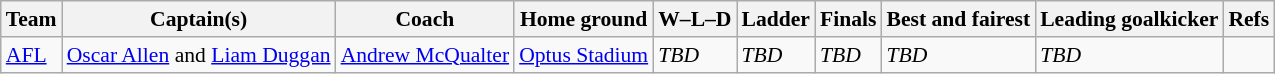<table class="wikitable" style="font-size:90%;">
<tr>
<th>Team</th>
<th>Captain(s)</th>
<th>Coach</th>
<th>Home ground</th>
<th>W–L–D</th>
<th>Ladder</th>
<th>Finals</th>
<th>Best and fairest</th>
<th>Leading goalkicker</th>
<th>Refs</th>
</tr>
<tr>
<td><a href='#'>AFL</a></td>
<td><a href='#'>Oscar Allen</a> and <a href='#'>Liam Duggan</a></td>
<td><a href='#'>Andrew McQualter</a></td>
<td><a href='#'>Optus Stadium</a></td>
<td><em>TBD</em></td>
<td><em>TBD</em></td>
<td><em>TBD</em></td>
<td><em>TBD</em></td>
<td><em>TBD</em></td>
<td></td>
</tr>
</table>
